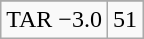<table class="wikitable">
<tr align="center">
</tr>
<tr align="center">
<td>TAR −3.0</td>
<td>51</td>
</tr>
</table>
